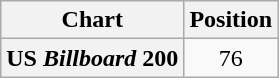<table class="wikitable plainrowheaders" style="text-align:center">
<tr>
<th scope="col">Chart</th>
<th scope="col">Position</th>
</tr>
<tr>
<th scope="row">US <em>Billboard</em> 200</th>
<td>76</td>
</tr>
</table>
